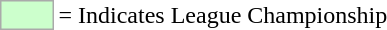<table>
<tr>
<td style="background-color:#CCFFCC; border:1px solid #aaaaaa; width:2em;"></td>
<td>= Indicates League Championship</td>
</tr>
</table>
